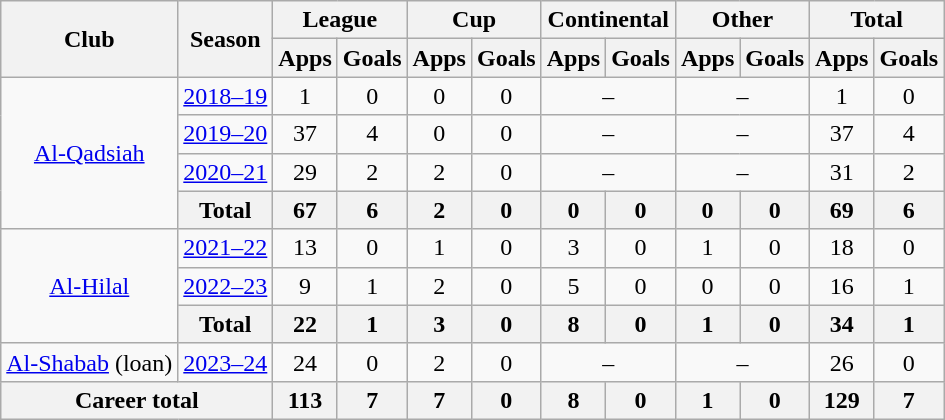<table class="wikitable" style="text-align: center">
<tr>
<th rowspan="2">Club</th>
<th rowspan="2">Season</th>
<th colspan="2">League</th>
<th colspan="2">Cup</th>
<th colspan="2">Continental</th>
<th colspan="2">Other</th>
<th colspan="2">Total</th>
</tr>
<tr>
<th>Apps</th>
<th>Goals</th>
<th>Apps</th>
<th>Goals</th>
<th>Apps</th>
<th>Goals</th>
<th>Apps</th>
<th>Goals</th>
<th>Apps</th>
<th>Goals</th>
</tr>
<tr>
<td rowspan="4"><a href='#'>Al-Qadsiah</a></td>
<td><a href='#'>2018–19</a></td>
<td>1</td>
<td>0</td>
<td>0</td>
<td>0</td>
<td colspan="2">–</td>
<td colspan="2">–</td>
<td>1</td>
<td>0</td>
</tr>
<tr>
<td><a href='#'>2019–20</a></td>
<td>37</td>
<td>4</td>
<td>0</td>
<td>0</td>
<td colspan="2">–</td>
<td colspan="2">–</td>
<td>37</td>
<td>4</td>
</tr>
<tr>
<td><a href='#'>2020–21</a></td>
<td>29</td>
<td>2</td>
<td>2</td>
<td>0</td>
<td colspan="2">–</td>
<td colspan="2">–</td>
<td>31</td>
<td>2</td>
</tr>
<tr>
<th colspan=1>Total</th>
<th>67</th>
<th>6</th>
<th>2</th>
<th>0</th>
<th>0</th>
<th>0</th>
<th>0</th>
<th>0</th>
<th>69</th>
<th>6</th>
</tr>
<tr>
<td rowspan="3"><a href='#'>Al-Hilal</a></td>
<td><a href='#'>2021–22</a></td>
<td>13</td>
<td>0</td>
<td>1</td>
<td>0</td>
<td>3</td>
<td>0</td>
<td>1</td>
<td>0</td>
<td>18</td>
<td>0</td>
</tr>
<tr>
<td><a href='#'>2022–23</a></td>
<td>9</td>
<td>1</td>
<td>2</td>
<td>0</td>
<td>5</td>
<td>0</td>
<td>0</td>
<td>0</td>
<td>16</td>
<td>1</td>
</tr>
<tr>
<th colspan=1>Total</th>
<th>22</th>
<th>1</th>
<th>3</th>
<th>0</th>
<th>8</th>
<th>0</th>
<th>1</th>
<th>0</th>
<th>34</th>
<th>1</th>
</tr>
<tr>
<td rowspan="1"><a href='#'>Al-Shabab</a> (loan)</td>
<td><a href='#'>2023–24</a></td>
<td>24</td>
<td>0</td>
<td>2</td>
<td>0</td>
<td colspan="2">–</td>
<td colspan="2">–</td>
<td>26</td>
<td>0</td>
</tr>
<tr>
<th colspan=2>Career total</th>
<th>113</th>
<th>7</th>
<th>7</th>
<th>0</th>
<th>8</th>
<th>0</th>
<th>1</th>
<th>0</th>
<th>129</th>
<th>7</th>
</tr>
</table>
